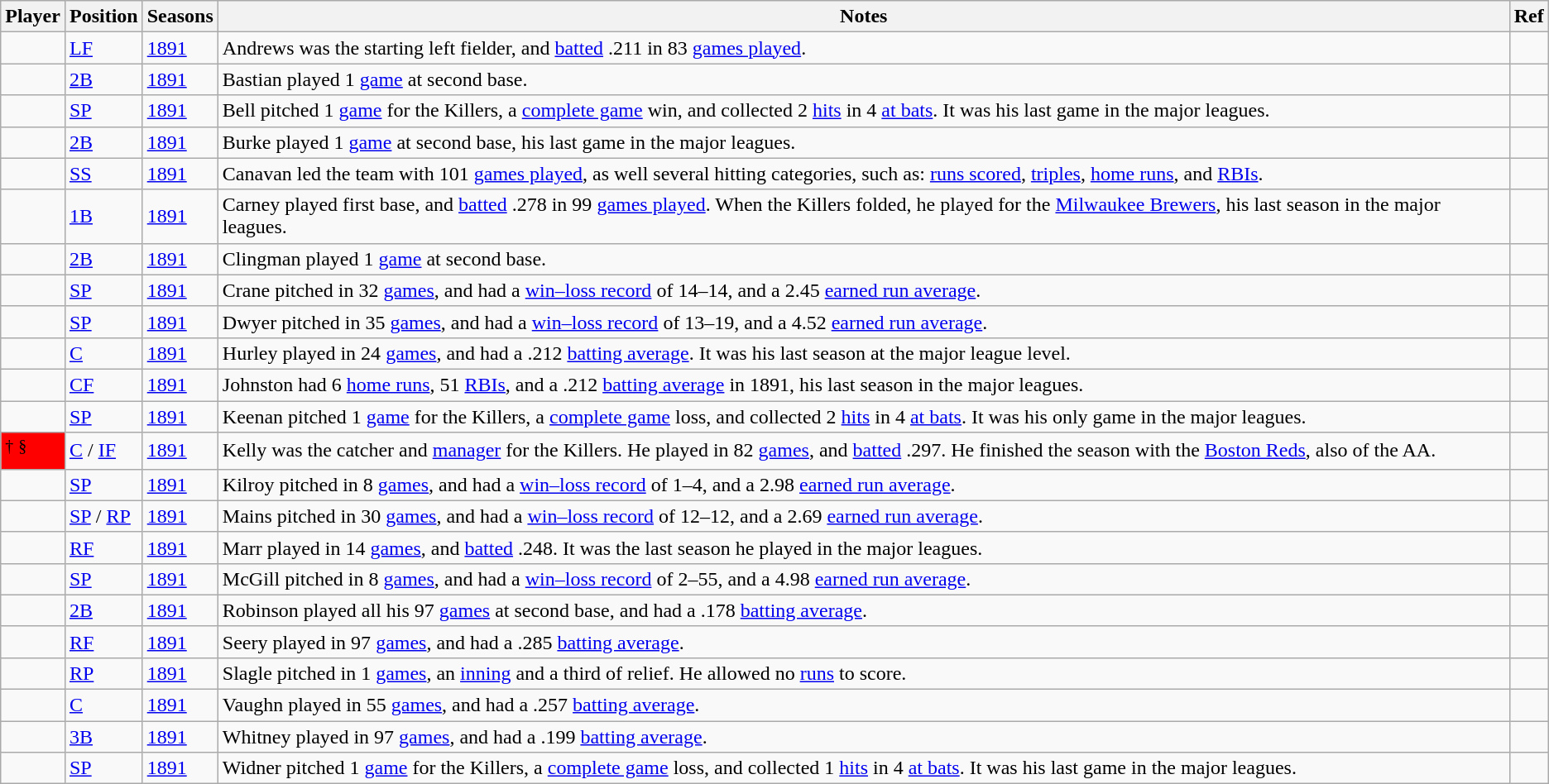<table class="wikitable sortable" border="1">
<tr>
<th>Player</th>
<th>Position</th>
<th>Seasons</th>
<th class="unsortable">Notes</th>
<th class="unsortable">Ref</th>
</tr>
<tr>
<td></td>
<td><a href='#'>LF</a></td>
<td><a href='#'>1891</a></td>
<td>Andrews was the starting left fielder, and <a href='#'>batted</a> .211 in 83 <a href='#'>games played</a>.</td>
<td align=center></td>
</tr>
<tr>
<td></td>
<td><a href='#'>2B</a></td>
<td><a href='#'>1891</a></td>
<td>Bastian played 1 <a href='#'>game</a> at second base.</td>
<td align=center></td>
</tr>
<tr>
<td></td>
<td><a href='#'>SP</a></td>
<td><a href='#'>1891</a></td>
<td>Bell pitched 1 <a href='#'>game</a> for the Killers, a <a href='#'>complete game</a> win, and collected 2 <a href='#'>hits</a> in 4 <a href='#'>at bats</a>.  It was his last game in the major leagues.</td>
<td align=center></td>
</tr>
<tr>
<td></td>
<td><a href='#'>2B</a></td>
<td><a href='#'>1891</a></td>
<td>Burke played 1 <a href='#'>game</a> at second base, his last game in the major leagues.</td>
<td align=center></td>
</tr>
<tr>
<td></td>
<td><a href='#'>SS</a></td>
<td><a href='#'>1891</a></td>
<td>Canavan led the team with 101 <a href='#'>games played</a>, as well several hitting categories, such as: <a href='#'>runs scored</a>, <a href='#'>triples</a>, <a href='#'>home runs</a>, and <a href='#'>RBIs</a>.</td>
<td align=center></td>
</tr>
<tr>
<td></td>
<td><a href='#'>1B</a></td>
<td><a href='#'>1891</a></td>
<td>Carney played first base, and <a href='#'>batted</a> .278 in 99 <a href='#'>games played</a>.  When the Killers folded, he played for the <a href='#'>Milwaukee Brewers</a>, his last season in the major leagues.</td>
<td align=center></td>
</tr>
<tr>
<td></td>
<td><a href='#'>2B</a></td>
<td><a href='#'>1891</a></td>
<td>Clingman played 1 <a href='#'>game</a> at second base.</td>
<td align=center></td>
</tr>
<tr>
<td></td>
<td><a href='#'>SP</a></td>
<td><a href='#'>1891</a></td>
<td>Crane pitched in 32 <a href='#'>games</a>, and had a <a href='#'>win–loss record</a> of 14–14, and a 2.45 <a href='#'>earned run average</a>.</td>
<td align=center></td>
</tr>
<tr>
<td></td>
<td><a href='#'>SP</a></td>
<td><a href='#'>1891</a></td>
<td>Dwyer pitched in 35 <a href='#'>games</a>, and had a <a href='#'>win–loss record</a> of 13–19, and a 4.52 <a href='#'>earned run average</a>.</td>
<td align=center></td>
</tr>
<tr>
<td></td>
<td><a href='#'>C</a></td>
<td><a href='#'>1891</a></td>
<td>Hurley played in 24 <a href='#'>games</a>, and had a .212 <a href='#'>batting average</a>.  It was his last season at the major league level.</td>
<td align=center></td>
</tr>
<tr>
<td></td>
<td><a href='#'>CF</a></td>
<td><a href='#'>1891</a></td>
<td>Johnston had 6 <a href='#'>home runs</a>, 51 <a href='#'>RBIs</a>, and a .212 <a href='#'>batting average</a> in 1891, his last season in the major leagues.</td>
<td align=center></td>
</tr>
<tr>
<td></td>
<td><a href='#'>SP</a></td>
<td><a href='#'>1891</a></td>
<td>Keenan pitched 1 <a href='#'>game</a> for the Killers, a <a href='#'>complete game</a> loss, and collected 2 <a href='#'>hits</a> in 4 <a href='#'>at bats</a>.  It was his only game in the major leagues.</td>
<td align=center></td>
</tr>
<tr>
<td bgcolor=#FF0000><sup>†</sup> <sup>§</sup></td>
<td><a href='#'>C</a> / <a href='#'>IF</a></td>
<td><a href='#'>1891</a></td>
<td>Kelly was the catcher and <a href='#'>manager</a> for the Killers.  He played in 82 <a href='#'>games</a>, and <a href='#'>batted</a> .297.  He finished the season with the <a href='#'>Boston Reds</a>, also of the AA.</td>
<td align=center></td>
</tr>
<tr>
<td></td>
<td><a href='#'>SP</a></td>
<td><a href='#'>1891</a></td>
<td>Kilroy pitched in 8 <a href='#'>games</a>, and had a <a href='#'>win–loss record</a> of 1–4, and a 2.98 <a href='#'>earned run average</a>.</td>
<td align=center></td>
</tr>
<tr>
<td></td>
<td><a href='#'>SP</a> / <a href='#'>RP</a></td>
<td><a href='#'>1891</a></td>
<td>Mains pitched in 30 <a href='#'>games</a>, and had a <a href='#'>win–loss record</a> of 12–12, and a 2.69 <a href='#'>earned run average</a>.</td>
<td align=center></td>
</tr>
<tr>
<td></td>
<td><a href='#'>RF</a></td>
<td><a href='#'>1891</a></td>
<td>Marr played in 14 <a href='#'>games</a>, and <a href='#'>batted</a> .248. It was the last season he played in the major leagues.</td>
<td align=center></td>
</tr>
<tr>
<td></td>
<td><a href='#'>SP</a></td>
<td><a href='#'>1891</a></td>
<td>McGill pitched in 8 <a href='#'>games</a>, and had a <a href='#'>win–loss record</a> of 2–55, and a 4.98 <a href='#'>earned run average</a>.</td>
<td align=center></td>
</tr>
<tr>
<td></td>
<td><a href='#'>2B</a></td>
<td><a href='#'>1891</a></td>
<td>Robinson played all his 97 <a href='#'>games</a> at second base, and had a .178 <a href='#'>batting average</a>.</td>
<td align=center></td>
</tr>
<tr>
<td></td>
<td><a href='#'>RF</a></td>
<td><a href='#'>1891</a></td>
<td>Seery played in 97 <a href='#'>games</a>, and had a .285 <a href='#'>batting average</a>.</td>
<td align=center></td>
</tr>
<tr>
<td></td>
<td><a href='#'>RP</a></td>
<td><a href='#'>1891</a></td>
<td>Slagle pitched in 1 <a href='#'>games</a>, an <a href='#'>inning</a> and a third of relief.  He allowed no <a href='#'>runs</a> to score.</td>
<td align=center></td>
</tr>
<tr>
<td></td>
<td><a href='#'>C</a></td>
<td><a href='#'>1891</a></td>
<td>Vaughn played in 55 <a href='#'>games</a>, and had a .257 <a href='#'>batting average</a>.</td>
<td align=center></td>
</tr>
<tr>
<td></td>
<td><a href='#'>3B</a></td>
<td><a href='#'>1891</a></td>
<td>Whitney played in 97 <a href='#'>games</a>, and had a .199 <a href='#'>batting average</a>.</td>
<td align=center></td>
</tr>
<tr>
<td></td>
<td><a href='#'>SP</a></td>
<td><a href='#'>1891</a></td>
<td>Widner pitched 1 <a href='#'>game</a> for the Killers, a <a href='#'>complete game</a> loss, and collected 1 <a href='#'>hits</a> in 4 <a href='#'>at bats</a>.  It was his last game in the major leagues.</td>
<td align=center></td>
</tr>
</table>
